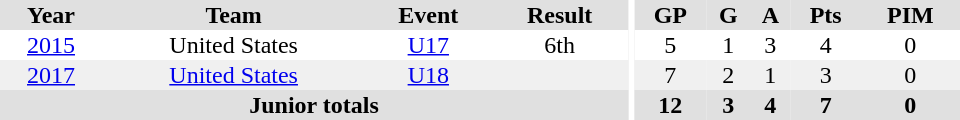<table border="0" cellpadding="1" cellspacing="0" ID="Table3" style="text-align:center; width:40em">
<tr bgcolor="#e0e0e0">
<th>Year</th>
<th>Team</th>
<th>Event</th>
<th>Result</th>
<th rowspan="99" bgcolor="#ffffff"></th>
<th>GP</th>
<th>G</th>
<th>A</th>
<th>Pts</th>
<th>PIM</th>
</tr>
<tr>
<td><a href='#'>2015</a></td>
<td>United States</td>
<td><a href='#'>U17</a></td>
<td>6th</td>
<td>5</td>
<td>1</td>
<td>3</td>
<td>4</td>
<td>0</td>
</tr>
<tr bgcolor="#f0f0f0">
<td><a href='#'>2017</a></td>
<td><a href='#'>United States</a></td>
<td><a href='#'>U18</a></td>
<td></td>
<td>7</td>
<td>2</td>
<td>1</td>
<td>3</td>
<td>0</td>
</tr>
<tr bgcolor="#e0e0e0">
<th colspan="4">Junior totals</th>
<th>12</th>
<th>3</th>
<th>4</th>
<th>7</th>
<th>0</th>
</tr>
</table>
